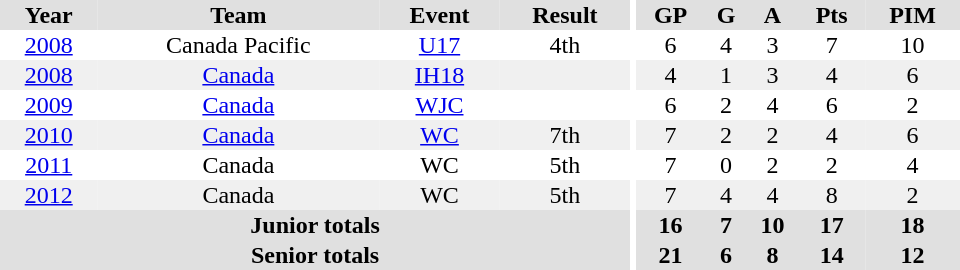<table border="0" cellpadding="1" cellspacing="0" ID="Table3" style="text-align:center; width:40em;">
<tr bgcolor="#e0e0e0">
<th>Year</th>
<th>Team</th>
<th>Event</th>
<th>Result</th>
<th rowspan="99" bgcolor="#ffffff"></th>
<th>GP</th>
<th>G</th>
<th>A</th>
<th>Pts</th>
<th>PIM</th>
</tr>
<tr>
<td><a href='#'>2008</a></td>
<td>Canada Pacific</td>
<td><a href='#'>U17</a></td>
<td>4th</td>
<td>6</td>
<td>4</td>
<td>3</td>
<td>7</td>
<td>10</td>
</tr>
<tr bgcolor="#f0f0f0">
<td><a href='#'>2008</a></td>
<td><a href='#'>Canada</a></td>
<td><a href='#'>IH18</a></td>
<td></td>
<td>4</td>
<td>1</td>
<td>3</td>
<td>4</td>
<td>6</td>
</tr>
<tr>
<td><a href='#'>2009</a></td>
<td><a href='#'>Canada</a></td>
<td><a href='#'>WJC</a></td>
<td></td>
<td>6</td>
<td>2</td>
<td>4</td>
<td>6</td>
<td>2</td>
</tr>
<tr bgcolor="#f0f0f0">
<td><a href='#'>2010</a></td>
<td><a href='#'>Canada</a></td>
<td><a href='#'>WC</a></td>
<td>7th</td>
<td>7</td>
<td>2</td>
<td>2</td>
<td>4</td>
<td>6</td>
</tr>
<tr>
<td><a href='#'>2011</a></td>
<td>Canada</td>
<td>WC</td>
<td>5th</td>
<td>7</td>
<td>0</td>
<td>2</td>
<td>2</td>
<td>4</td>
</tr>
<tr bgcolor="#f0f0f0">
<td><a href='#'>2012</a></td>
<td>Canada</td>
<td>WC</td>
<td>5th</td>
<td>7</td>
<td>4</td>
<td>4</td>
<td>8</td>
<td>2</td>
</tr>
<tr bgcolor="#e0e0e0">
<th colspan="4">Junior totals</th>
<th>16</th>
<th>7</th>
<th>10</th>
<th>17</th>
<th>18</th>
</tr>
<tr bgcolor="#e0e0e0">
<th colspan="4">Senior totals</th>
<th>21</th>
<th>6</th>
<th>8</th>
<th>14</th>
<th>12</th>
</tr>
</table>
